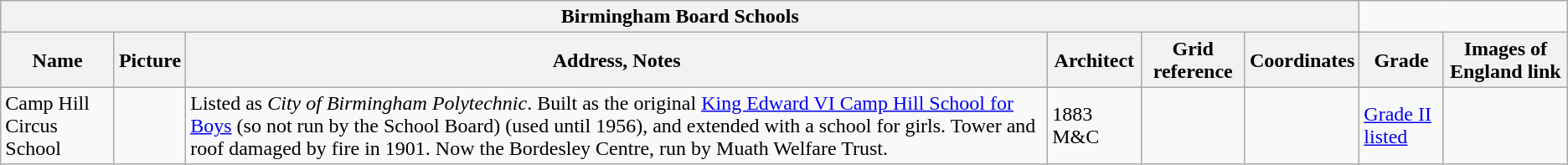<table class="wikitable">
<tr>
<th colspan=6>Birmingham Board Schools</th>
</tr>
<tr --->
<th>Name</th>
<th>Picture</th>
<th>Address, Notes</th>
<th>Architect</th>
<th>Grid reference</th>
<th>Coordinates</th>
<th>Grade</th>
<th>Images of England link</th>
</tr>
<tr --- class="vcard">
<td class="fn org">Camp Hill Circus School</td>
<td></td>
<td>Listed as <em>City of Birmingham Polytechnic</em>. Built as the original <a href='#'>King Edward VI Camp Hill School for Boys</a> (so not run by the School Board) (used until 1956), and extended with a school for girls. Tower and roof damaged by fire in 1901. Now the Bordesley Centre, run by Muath Welfare Trust.</td>
<td>1883 M&C </td>
<td></td>
<td></td>
<td><a href='#'>Grade II listed</a></td>
<td></td>
</tr>
</table>
